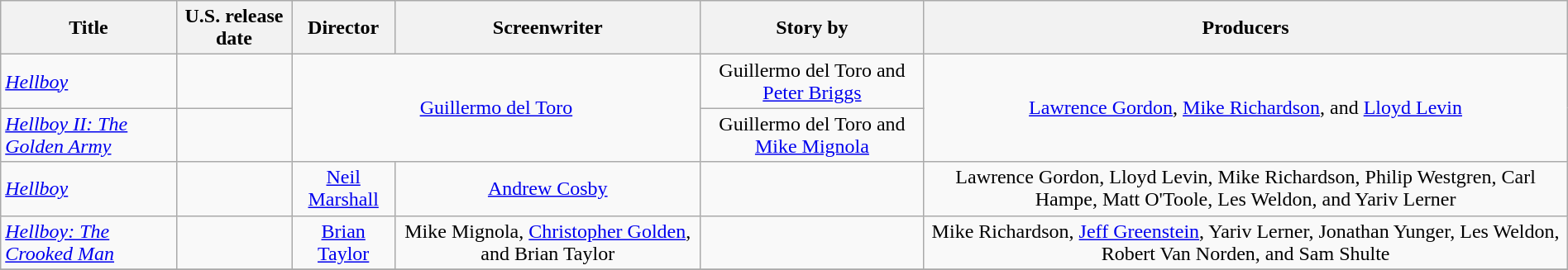<table class="wikitable plainrowheaders" style="text-align:center" width=100%>
<tr>
<th>Title</th>
<th>U.S. release date</th>
<th>Director</th>
<th>Screenwriter</th>
<th>Story by</th>
<th>Producers</th>
</tr>
<tr>
<td style="text-align:left"><em><a href='#'>Hellboy</a></em></td>
<td style="text-align:left"></td>
<td rowspan="2" colspan="2"><a href='#'>Guillermo del Toro</a></td>
<td>Guillermo del Toro and <a href='#'>Peter Briggs</a></td>
<td rowspan="2"><a href='#'>Lawrence Gordon</a>, <a href='#'>Mike Richardson</a>, and <a href='#'>Lloyd Levin</a></td>
</tr>
<tr>
<td style="text-align:left"><em><a href='#'>Hellboy II: The Golden Army</a></em></td>
<td style="text-align:left"></td>
<td>Guillermo del Toro and <a href='#'>Mike Mignola</a></td>
</tr>
<tr>
<td style="text-align:left"><em><a href='#'>Hellboy</a></em></td>
<td style="text-align:left"></td>
<td><a href='#'>Neil Marshall</a></td>
<td><a href='#'>Andrew Cosby</a></td>
<td></td>
<td>Lawrence Gordon, Lloyd Levin, Mike Richardson, Philip Westgren, Carl Hampe, Matt O'Toole, Les Weldon, and Yariv Lerner</td>
</tr>
<tr>
<td style="text-align:left"><em><a href='#'>Hellboy: The Crooked Man</a></em></td>
<td style="text-align:left"></td>
<td><a href='#'>Brian Taylor</a></td>
<td>Mike Mignola, <a href='#'>Christopher Golden</a>, and Brian Taylor</td>
<td></td>
<td>Mike Richardson, <a href='#'>Jeff Greenstein</a>, Yariv Lerner, Jonathan Yunger, Les Weldon, Robert Van Norden, and Sam Shulte</td>
</tr>
<tr>
</tr>
</table>
